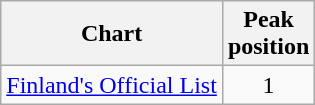<table class="wikitable" border="1">
<tr>
<th>Chart</th>
<th>Peak <br>position</th>
</tr>
<tr>
<td><a href='#'>Finland's Official List</a></td>
<td align=center>1</td>
</tr>
</table>
